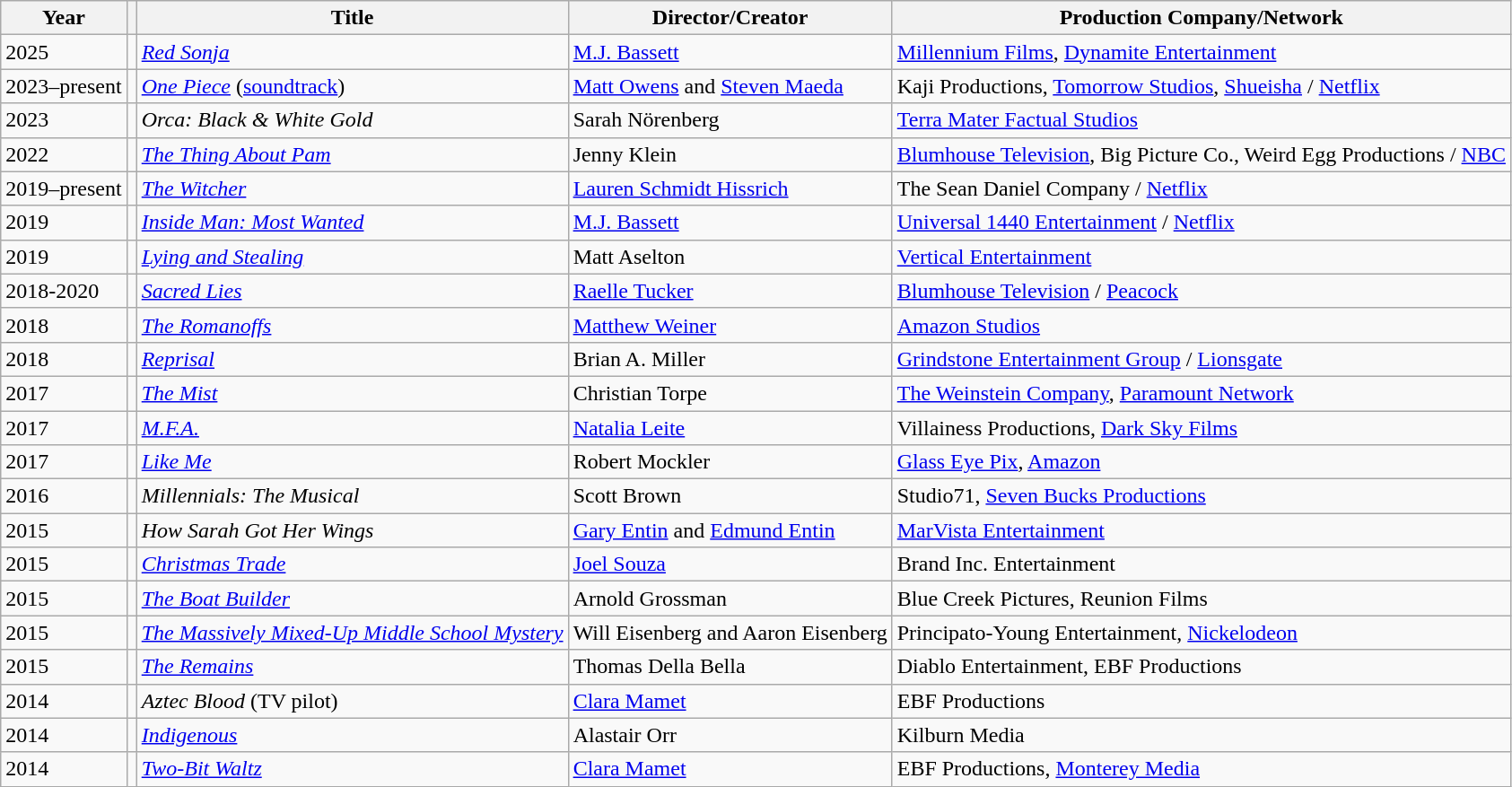<table class="wikitable">
<tr>
<th>Year</th>
<th></th>
<th>Title</th>
<th>Director/Creator</th>
<th>Production Company/Network</th>
</tr>
<tr>
<td>2025</td>
<td></td>
<td><a href='#'><em>Red Sonja</em></a></td>
<td><a href='#'>M.J. Bassett</a></td>
<td><a href='#'>Millennium Films</a>, <a href='#'>Dynamite Entertainment</a></td>
</tr>
<tr>
<td>2023–present</td>
<td></td>
<td><em><a href='#'>One Piece</a></em> (<a href='#'>soundtrack</a>)</td>
<td><a href='#'>Matt Owens</a> and <a href='#'>Steven Maeda</a></td>
<td>Kaji Productions, <a href='#'>Tomorrow Studios</a>, <a href='#'>Shueisha</a> / <a href='#'>Netflix</a></td>
</tr>
<tr>
<td>2023</td>
<td></td>
<td><em>Orca: Black & White Gold</em></td>
<td>Sarah Nörenberg</td>
<td><a href='#'>Terra Mater Factual Studios</a></td>
</tr>
<tr>
<td>2022</td>
<td></td>
<td><em><a href='#'>The Thing About Pam</a></em></td>
<td>Jenny Klein</td>
<td><a href='#'>Blumhouse Television</a>, Big Picture Co., Weird Egg Productions / <a href='#'>NBC</a></td>
</tr>
<tr>
<td>2019–present</td>
<td></td>
<td><a href='#'><em>The Witcher</em></a></td>
<td><a href='#'>Lauren Schmidt Hissrich</a></td>
<td>The Sean Daniel Company / <a href='#'>Netflix</a></td>
</tr>
<tr>
<td>2019</td>
<td></td>
<td><em><a href='#'>Inside Man: Most Wanted</a></em></td>
<td><a href='#'>M.J. Bassett</a></td>
<td><a href='#'>Universal 1440 Entertainment</a> / <a href='#'>Netflix</a></td>
</tr>
<tr>
<td>2019</td>
<td></td>
<td><em><a href='#'>Lying and Stealing</a></em></td>
<td>Matt Aselton</td>
<td><a href='#'>Vertical Entertainment</a></td>
</tr>
<tr>
<td>2018-2020</td>
<td></td>
<td><em><a href='#'>Sacred Lies</a></em></td>
<td><a href='#'>Raelle Tucker</a></td>
<td><a href='#'>Blumhouse Television</a> / <a href='#'>Peacock</a></td>
</tr>
<tr>
<td>2018</td>
<td></td>
<td><em><a href='#'>The Romanoffs</a></em></td>
<td><a href='#'>Matthew Weiner</a></td>
<td><a href='#'>Amazon Studios</a></td>
</tr>
<tr>
<td>2018</td>
<td></td>
<td><em><a href='#'>Reprisal</a></em></td>
<td>Brian A. Miller</td>
<td><a href='#'>Grindstone Entertainment Group</a> / <a href='#'>Lionsgate</a></td>
</tr>
<tr>
<td>2017</td>
<td></td>
<td><em><a href='#'>The Mist</a></em></td>
<td>Christian Torpe</td>
<td><a href='#'>The Weinstein Company</a>, <a href='#'>Paramount Network</a></td>
</tr>
<tr>
<td>2017</td>
<td></td>
<td><em><a href='#'>M.F.A.</a></em></td>
<td><a href='#'>Natalia Leite</a></td>
<td>Villainess Productions, <a href='#'>Dark Sky Films</a></td>
</tr>
<tr>
<td>2017</td>
<td></td>
<td><em><a href='#'>Like Me</a></em></td>
<td>Robert Mockler</td>
<td><a href='#'>Glass Eye Pix</a>, <a href='#'>Amazon</a></td>
</tr>
<tr>
<td>2016</td>
<td></td>
<td><em>Millennials: The Musical</em></td>
<td>Scott Brown</td>
<td>Studio71, <a href='#'>Seven Bucks Productions</a></td>
</tr>
<tr>
<td>2015</td>
<td></td>
<td><em>How Sarah Got Her Wings</em></td>
<td><a href='#'>Gary Entin</a> and <a href='#'>Edmund Entin</a></td>
<td><a href='#'>MarVista Entertainment</a></td>
</tr>
<tr>
<td>2015</td>
<td></td>
<td><em><a href='#'>Christmas Trade</a></em></td>
<td><a href='#'>Joel Souza</a></td>
<td>Brand Inc. Entertainment</td>
</tr>
<tr>
<td>2015</td>
<td></td>
<td><em><a href='#'>The Boat Builder</a></em></td>
<td>Arnold Grossman</td>
<td>Blue Creek Pictures, Reunion Films</td>
</tr>
<tr>
<td>2015</td>
<td></td>
<td><em><a href='#'>The Massively Mixed-Up Middle School Mystery</a></em></td>
<td>Will Eisenberg and Aaron Eisenberg</td>
<td>Principato-Young Entertainment, <a href='#'>Nickelodeon</a></td>
</tr>
<tr>
<td>2015</td>
<td></td>
<td><em><a href='#'>The Remains</a></em></td>
<td>Thomas Della Bella</td>
<td>Diablo Entertainment, EBF Productions</td>
</tr>
<tr>
<td>2014</td>
<td></td>
<td><em>Aztec Blood</em> (TV pilot)</td>
<td><a href='#'>Clara Mamet</a></td>
<td>EBF Productions</td>
</tr>
<tr>
<td>2014</td>
<td></td>
<td><a href='#'><em>Indigenous</em></a></td>
<td>Alastair Orr</td>
<td>Kilburn Media</td>
</tr>
<tr>
<td>2014</td>
<td></td>
<td><em><a href='#'>Two-Bit Waltz</a></em></td>
<td><a href='#'>Clara Mamet</a></td>
<td>EBF Productions, <a href='#'>Monterey Media</a></td>
</tr>
</table>
